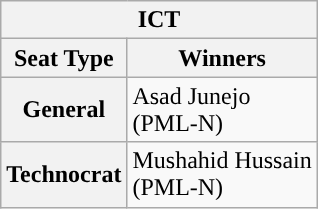<table class="wikitable">
<tr>
<th colspan="2">ICT</th>
</tr>
<tr>
<th>Seat Type</th>
<th>Winners</th>
</tr>
<tr>
<th>General</th>
<td style="background:">Asad Junejo<br>(PML-N)</td>
</tr>
<tr>
<th>Technocrat</th>
<td style="background:">Mushahid Hussain<br>(PML-N)</td>
</tr>
</table>
